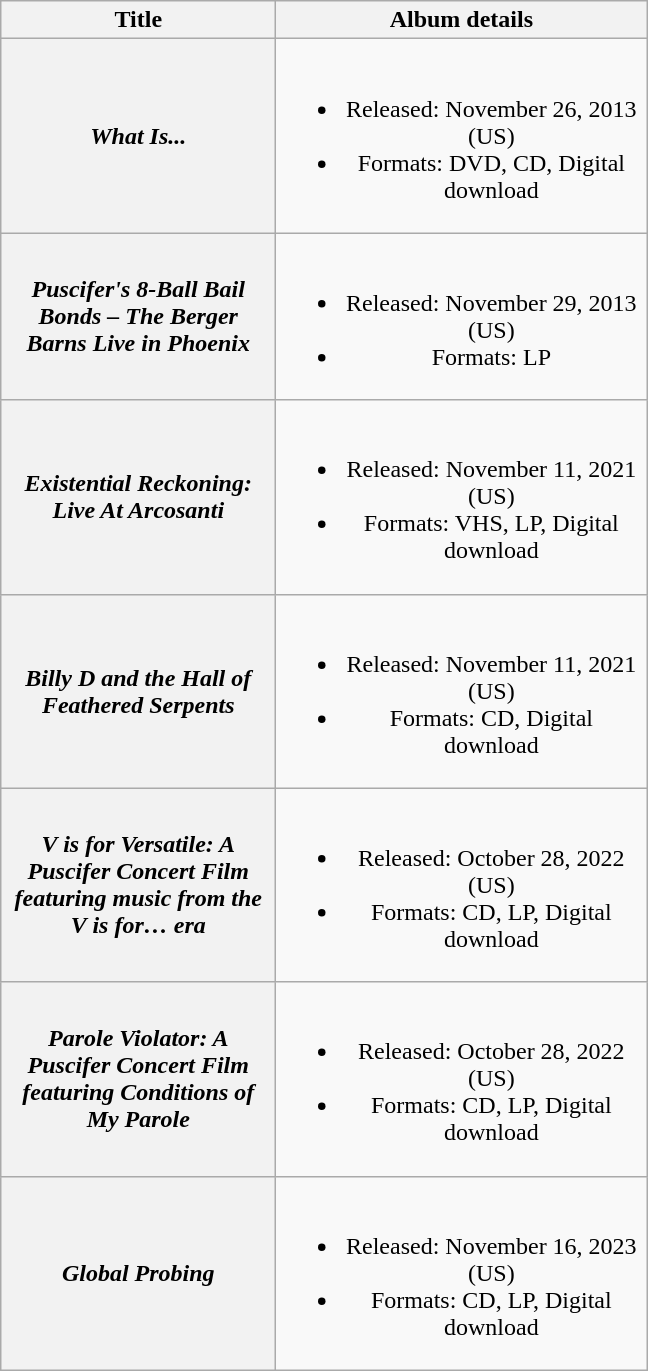<table class="wikitable plainrowheaders" style="text-align:center;">
<tr>
<th scope="col" rowspan="1" style="width:11em;">Title</th>
<th scope="col" rowspan="1" style="width:15em;">Album details</th>
</tr>
<tr>
<th scope="row"><em>What Is...</em></th>
<td><br><ul><li>Released: November 26, 2013 <span>(US)</span></li><li>Formats: DVD, CD, Digital download</li></ul></td>
</tr>
<tr>
<th scope="row"><em>Puscifer's 8-Ball Bail Bonds – The Berger Barns Live in Phoenix</em></th>
<td><br><ul><li>Released: November 29, 2013 <span>(US)</span></li><li>Formats: LP</li></ul></td>
</tr>
<tr>
<th scope="row"><em>Existential Reckoning: Live At Arcosanti</em></th>
<td><br><ul><li>Released: November 11, 2021 <span>(US)</span></li><li>Formats: VHS, LP, Digital download</li></ul></td>
</tr>
<tr>
<th scope="row"><em>Billy D and the Hall of Feathered Serpents</em></th>
<td><br><ul><li>Released: November 11, 2021 <span>(US)</span></li><li>Formats: CD, Digital download</li></ul></td>
</tr>
<tr>
<th scope="row"><em>V is for Versatile: A Puscifer Concert Film featuring music from the V is for… era</em></th>
<td><br><ul><li>Released: October 28, 2022 <span>(US)</span></li><li>Formats: CD, LP, Digital download</li></ul></td>
</tr>
<tr>
<th scope="row"><em>Parole Violator: A Puscifer Concert Film featuring Conditions of My Parole</em></th>
<td><br><ul><li>Released: October 28, 2022 <span>(US)</span></li><li>Formats: CD, LP, Digital download</li></ul></td>
</tr>
<tr>
<th scope="row"><em>Global Probing</em></th>
<td><br><ul><li>Released: November 16, 2023 <span>(US)</span></li><li>Formats: CD, LP, Digital download</li></ul></td>
</tr>
</table>
